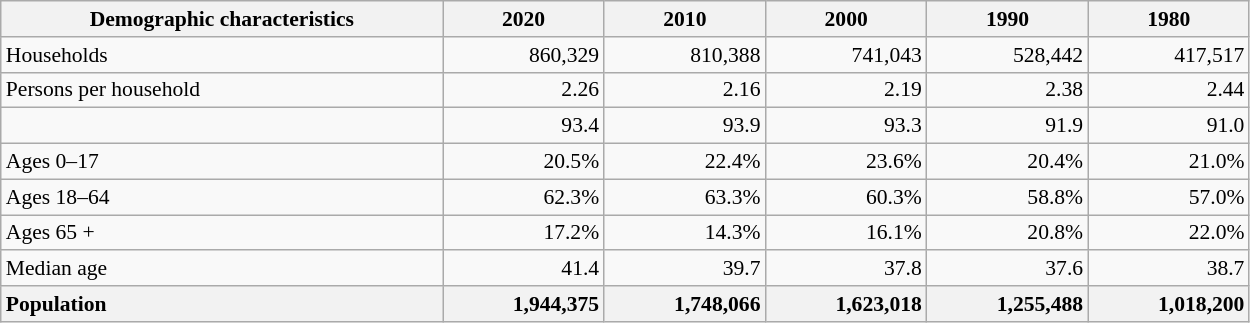<table class="wikitable" style="font-size: 90%; text-align: right;">
<tr>
<th style="width: 20em;">Demographic characteristics</th>
<th style="width: 7em;">2020</th>
<th style="width: 7em;">2010</th>
<th style="width: 7em;">2000</th>
<th style="width: 7em;">1990</th>
<th style="width: 7em;">1980</th>
</tr>
<tr>
<td style="text-align:left">Households</td>
<td>860,329</td>
<td>810,388</td>
<td>741,043</td>
<td>528,442</td>
<td>417,517</td>
</tr>
<tr>
<td style="text-align:left">Persons per household</td>
<td>2.26</td>
<td>2.16</td>
<td>2.19</td>
<td>2.38</td>
<td>2.44</td>
</tr>
<tr>
<td style="text-align:left"></td>
<td>93.4</td>
<td>93.9</td>
<td>93.3</td>
<td>91.9</td>
<td>91.0</td>
</tr>
<tr>
<td style="text-align:left">Ages 0–17</td>
<td>20.5%</td>
<td>22.4%</td>
<td>23.6%</td>
<td>20.4%</td>
<td>21.0%</td>
</tr>
<tr>
<td style="text-align:left">Ages 18–64</td>
<td>62.3%</td>
<td>63.3%</td>
<td>60.3%</td>
<td>58.8%</td>
<td>57.0%</td>
</tr>
<tr>
<td style="text-align:left">Ages 65 +</td>
<td>17.2%</td>
<td>14.3%</td>
<td>16.1%</td>
<td>20.8%</td>
<td>22.0%</td>
</tr>
<tr>
<td style="text-align:left">Median age</td>
<td>41.4</td>
<td>39.7</td>
<td>37.8</td>
<td>37.6</td>
<td>38.7</td>
</tr>
<tr>
<th style="text-align:left">Population</th>
<th style="text-align:right">1,944,375</th>
<th style="text-align:right">1,748,066</th>
<th style="text-align:right">1,623,018</th>
<th style="text-align:right">1,255,488</th>
<th style="text-align:right">1,018,200</th>
</tr>
</table>
